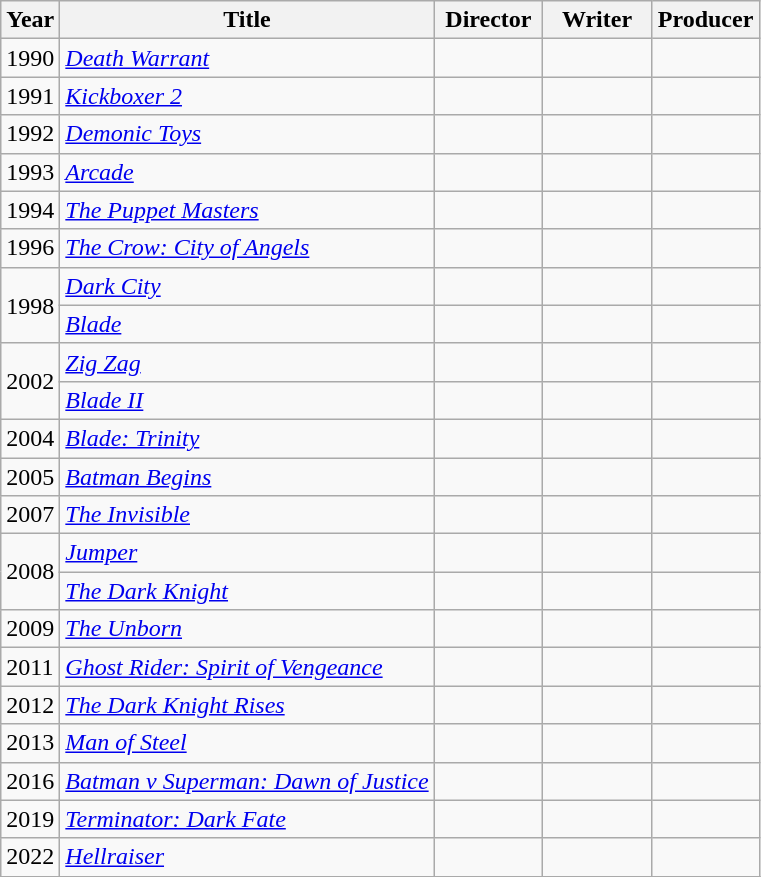<table class="wikitable">
<tr>
<th>Year</th>
<th>Title</th>
<th width=65>Director</th>
<th width=65>Writer</th>
<th width=65>Producer</th>
</tr>
<tr>
<td>1990</td>
<td><em><a href='#'>Death Warrant</a></em></td>
<td></td>
<td></td>
<td></td>
</tr>
<tr>
<td>1991</td>
<td><em><a href='#'>Kickboxer 2</a></em></td>
<td></td>
<td></td>
<td></td>
</tr>
<tr>
<td>1992</td>
<td><em><a href='#'>Demonic Toys</a></em></td>
<td></td>
<td></td>
<td></td>
</tr>
<tr>
<td>1993</td>
<td><em><a href='#'>Arcade</a></em></td>
<td></td>
<td></td>
<td></td>
</tr>
<tr>
<td>1994</td>
<td><em><a href='#'>The Puppet Masters</a></em></td>
<td></td>
<td></td>
<td></td>
</tr>
<tr>
<td>1996</td>
<td><em><a href='#'>The Crow: City of Angels</a></em></td>
<td></td>
<td></td>
<td></td>
</tr>
<tr>
<td rowspan="2">1998</td>
<td><em><a href='#'>Dark City</a></em></td>
<td></td>
<td></td>
<td></td>
</tr>
<tr>
<td><em><a href='#'>Blade</a></em></td>
<td></td>
<td></td>
<td></td>
</tr>
<tr>
<td rowspan="2">2002</td>
<td><em><a href='#'>Zig Zag</a></em></td>
<td></td>
<td></td>
<td></td>
</tr>
<tr>
<td><em><a href='#'>Blade II</a></em></td>
<td></td>
<td></td>
<td></td>
</tr>
<tr>
<td>2004</td>
<td><em><a href='#'>Blade: Trinity</a></em></td>
<td></td>
<td></td>
<td></td>
</tr>
<tr>
<td>2005</td>
<td><em><a href='#'>Batman Begins</a></em></td>
<td></td>
<td></td>
<td></td>
</tr>
<tr>
<td>2007</td>
<td><em><a href='#'>The Invisible</a></em></td>
<td></td>
<td></td>
<td></td>
</tr>
<tr>
<td rowspan="2">2008</td>
<td><em><a href='#'>Jumper</a></em></td>
<td></td>
<td></td>
<td></td>
</tr>
<tr>
<td><em><a href='#'>The Dark Knight</a></em></td>
<td></td>
<td></td>
<td></td>
</tr>
<tr>
<td>2009</td>
<td><em><a href='#'>The Unborn</a></em></td>
<td></td>
<td></td>
<td></td>
</tr>
<tr>
<td>2011</td>
<td><em><a href='#'>Ghost Rider: Spirit of Vengeance</a></em></td>
<td></td>
<td></td>
<td></td>
</tr>
<tr>
<td>2012</td>
<td><em><a href='#'>The Dark Knight Rises</a></em></td>
<td></td>
<td></td>
<td></td>
</tr>
<tr>
<td>2013</td>
<td><em><a href='#'>Man of Steel</a></em></td>
<td></td>
<td></td>
<td></td>
</tr>
<tr>
<td>2016</td>
<td><em><a href='#'>Batman v Superman: Dawn of Justice</a></em></td>
<td></td>
<td></td>
<td></td>
</tr>
<tr>
<td>2019</td>
<td><em><a href='#'>Terminator: Dark Fate</a></em></td>
<td></td>
<td></td>
<td></td>
</tr>
<tr>
<td>2022</td>
<td><em><a href='#'>Hellraiser</a></em></td>
<td></td>
<td></td>
<td></td>
</tr>
<tr>
</tr>
</table>
